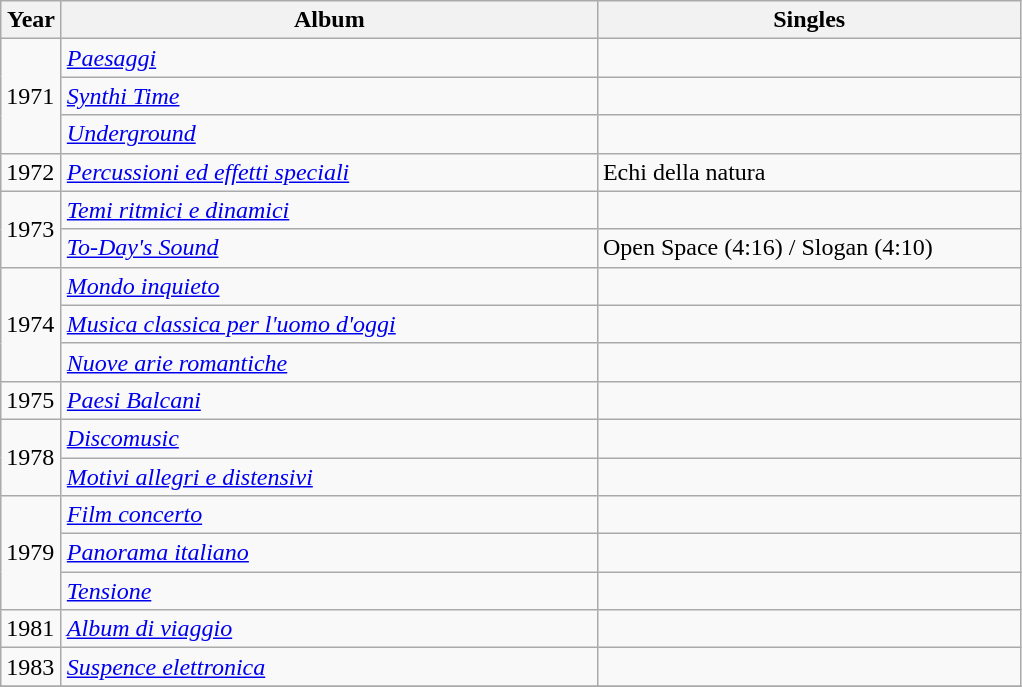<table class="wikitable">
<tr>
<th style="width: 33px;">Year</th>
<th style="width: 350px;">Album</th>
<th style="width: 275px;">Singles</th>
</tr>
<tr>
<td rowspan="3">1971</td>
<td><em><a href='#'>Paesaggi</a></em></td>
<td></td>
</tr>
<tr>
<td><em><a href='#'>Synthi Time</a></em></td>
<td></td>
</tr>
<tr>
<td><em><a href='#'>Underground</a></em></td>
<td></td>
</tr>
<tr>
<td rowspan="1">1972</td>
<td><em><a href='#'>Percussioni ed effetti speciali</a></em></td>
<td>Echi della natura</td>
</tr>
<tr>
<td rowspan="2">1973</td>
<td><em><a href='#'>Temi ritmici e dinamici</a></em></td>
<td></td>
</tr>
<tr>
<td><em><a href='#'>To-Day's Sound</a></em></td>
<td>Open Space (4:16) / Slogan (4:10)</td>
</tr>
<tr>
<td rowspan="3">1974</td>
<td><em><a href='#'>Mondo inquieto</a></em></td>
<td></td>
</tr>
<tr>
<td><em><a href='#'>Musica classica per l'uomo d'oggi</a></em></td>
<td></td>
</tr>
<tr>
<td><em><a href='#'>Nuove arie romantiche</a></em></td>
<td></td>
</tr>
<tr>
<td rowspan="1">1975</td>
<td><em><a href='#'>Paesi Balcani</a></em></td>
<td></td>
</tr>
<tr>
<td rowspan="2">1978</td>
<td><em><a href='#'>Discomusic</a></em></td>
<td></td>
</tr>
<tr>
<td><em><a href='#'>Motivi allegri e distensivi</a></em></td>
<td></td>
</tr>
<tr>
<td rowspan="3">1979</td>
<td><em><a href='#'>Film concerto</a></em></td>
<td></td>
</tr>
<tr>
<td><em><a href='#'>Panorama italiano</a></em></td>
<td></td>
</tr>
<tr>
<td><em><a href='#'>Tensione</a></em></td>
<td></td>
</tr>
<tr>
<td rowspan="1">1981</td>
<td><em><a href='#'>Album di viaggio</a></em></td>
<td></td>
</tr>
<tr>
<td rowspan="1">1983</td>
<td><em><a href='#'>Suspence elettronica</a></em></td>
<td></td>
</tr>
<tr>
</tr>
</table>
